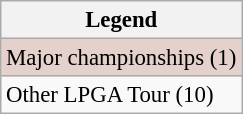<table class="wikitable" style="font-size:95%;">
<tr>
<th>Legend</th>
</tr>
<tr style="background:#e5d1cb;">
<td>Major championships (1)</td>
</tr>
<tr>
<td>Other LPGA Tour (10)</td>
</tr>
</table>
